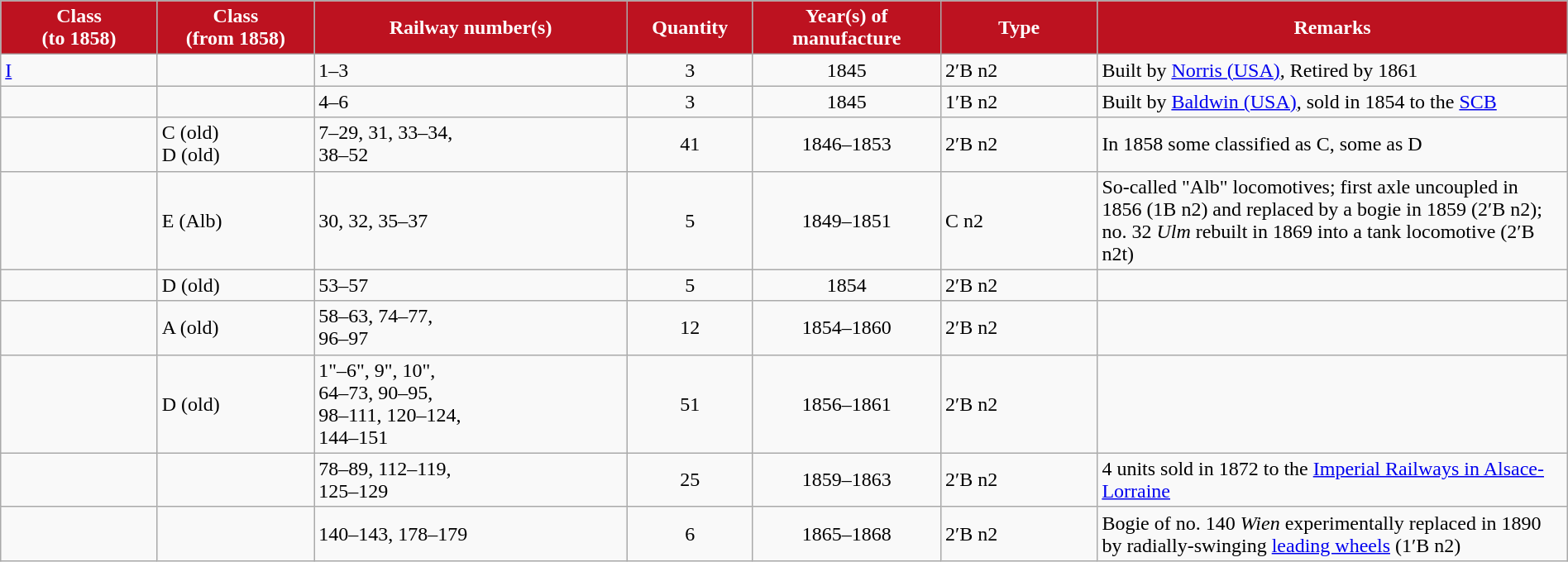<table class="wikitable"  width="100%">
<tr>
<th style="color:#ffffff; background:#bd1220" width="10%">Class <br>(to 1858)</th>
<th style="color:#ffffff; background:#bd1220" width="10%">Class <br>(from 1858)</th>
<th style="color:#ffffff; background:#bd1220" width="20%">Railway number(s)</th>
<th style="color:#ffffff; background:#bd1220" width="8%">Quantity</th>
<th style="color:#ffffff; background:#bd1220" width="12%">Year(s) of manufacture</th>
<th style="color:#ffffff; background:#bd1220" width="10%">Type</th>
<th style="color:#ffffff; background:#bd1220" width="30%">Remarks</th>
</tr>
<tr>
<td><a href='#'>I</a></td>
<td></td>
<td>1–3</td>
<td align="center">3</td>
<td align="center">1845</td>
<td>2′B n2</td>
<td>Built by <a href='#'>Norris (USA)</a>, Retired by 1861</td>
</tr>
<tr>
<td></td>
<td></td>
<td>4–6</td>
<td align="center">3</td>
<td align="center">1845</td>
<td>1′B n2</td>
<td>Built by <a href='#'>Baldwin (USA)</a>, sold in 1854 to the <a href='#'>SCB</a></td>
</tr>
<tr>
<td></td>
<td>C (old) <br>D (old)</td>
<td>7–29, 31, 33–34, <br>38–52</td>
<td align="center">41</td>
<td align="center">1846–1853</td>
<td>2′B n2</td>
<td>In 1858 some classified as C, some as D</td>
</tr>
<tr>
<td></td>
<td>E (Alb)</td>
<td>30, 32, 35–37</td>
<td align="center">5</td>
<td align="center">1849–1851</td>
<td>C n2</td>
<td>So-called "Alb" locomotives; first axle uncoupled in 1856 (1B n2) and replaced by a bogie in 1859 (2′B n2); no. 32 <em>Ulm</em> rebuilt in 1869 into a tank locomotive (2′B n2t)</td>
</tr>
<tr>
<td></td>
<td>D (old)</td>
<td>53–57</td>
<td align="center">5</td>
<td align="center">1854</td>
<td>2′B n2</td>
<td></td>
</tr>
<tr>
<td></td>
<td>A (old)</td>
<td>58–63, 74–77, <br>96–97</td>
<td align="center">12</td>
<td align="center">1854–1860</td>
<td>2′B n2</td>
<td></td>
</tr>
<tr>
<td></td>
<td>D (old)</td>
<td>1"–6", 9", 10", <br>64–73, 90–95, <br>98–111, 120–124, <br>144–151</td>
<td align="center">51</td>
<td align="center">1856–1861</td>
<td>2′B n2</td>
<td></td>
</tr>
<tr>
<td></td>
<td></td>
<td>78–89, 112–119, <br>125–129</td>
<td align="center">25</td>
<td align="center">1859–1863</td>
<td>2′B n2</td>
<td>4 units sold in 1872 to the <a href='#'>Imperial Railways in Alsace-Lorraine</a></td>
</tr>
<tr>
<td></td>
<td></td>
<td>140–143, 178–179</td>
<td align="center">6</td>
<td align="center">1865–1868</td>
<td>2′B n2</td>
<td>Bogie of no. 140 <em>Wien</em> experimentally replaced in 1890 by radially-swinging <a href='#'>leading wheels</a> (1′B n2)</td>
</tr>
</table>
